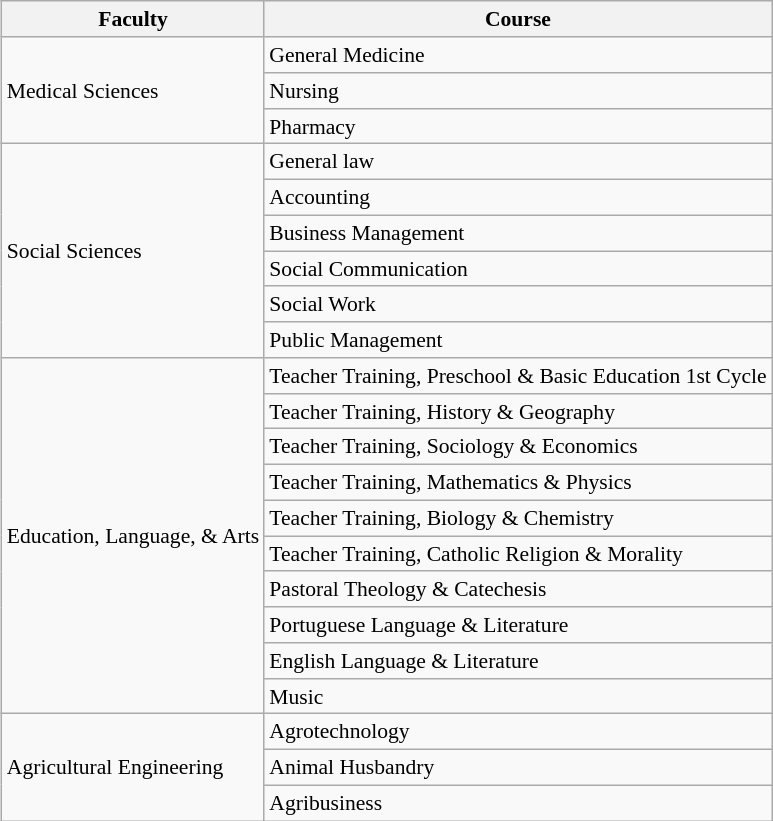<table class="wikitable sortable" style="float:right; font-size:90%; margin-left:1em; text-align:left">
<tr>
<th>Faculty</th>
<th>Course</th>
</tr>
<tr>
<td rowspan="3" style="text-align:left">Medical Sciences</td>
<td>General Medicine</td>
</tr>
<tr>
<td>Nursing</td>
</tr>
<tr>
<td>Pharmacy</td>
</tr>
<tr>
<td rowspan="6" style="text-align:left">Social Sciences</td>
<td>General law</td>
</tr>
<tr>
<td>Accounting</td>
</tr>
<tr>
<td>Business Management</td>
</tr>
<tr>
<td>Social Communication</td>
</tr>
<tr>
<td>Social Work</td>
</tr>
<tr>
<td>Public Management</td>
</tr>
<tr>
<td rowspan="10" style="text-align:left">Education, Language, & Arts</td>
<td>Teacher Training, Preschool & Basic Education 1st Cycle</td>
</tr>
<tr>
<td>Teacher Training, History & Geography</td>
</tr>
<tr>
<td>Teacher Training, Sociology & Economics</td>
</tr>
<tr>
<td>Teacher Training, Mathematics & Physics</td>
</tr>
<tr>
<td>Teacher Training, Biology & Chemistry</td>
</tr>
<tr>
<td>Teacher Training, Catholic Religion & Morality</td>
</tr>
<tr>
<td>Pastoral Theology & Catechesis</td>
</tr>
<tr>
<td>Portuguese Language & Literature</td>
</tr>
<tr>
<td>English Language & Literature</td>
</tr>
<tr>
<td>Music</td>
</tr>
<tr>
<td rowspan="3" style="text-align:left">Agricultural Engineering</td>
<td>Agrotechnology</td>
</tr>
<tr>
<td>Animal Husbandry</td>
</tr>
<tr>
<td>Agribusiness</td>
</tr>
</table>
